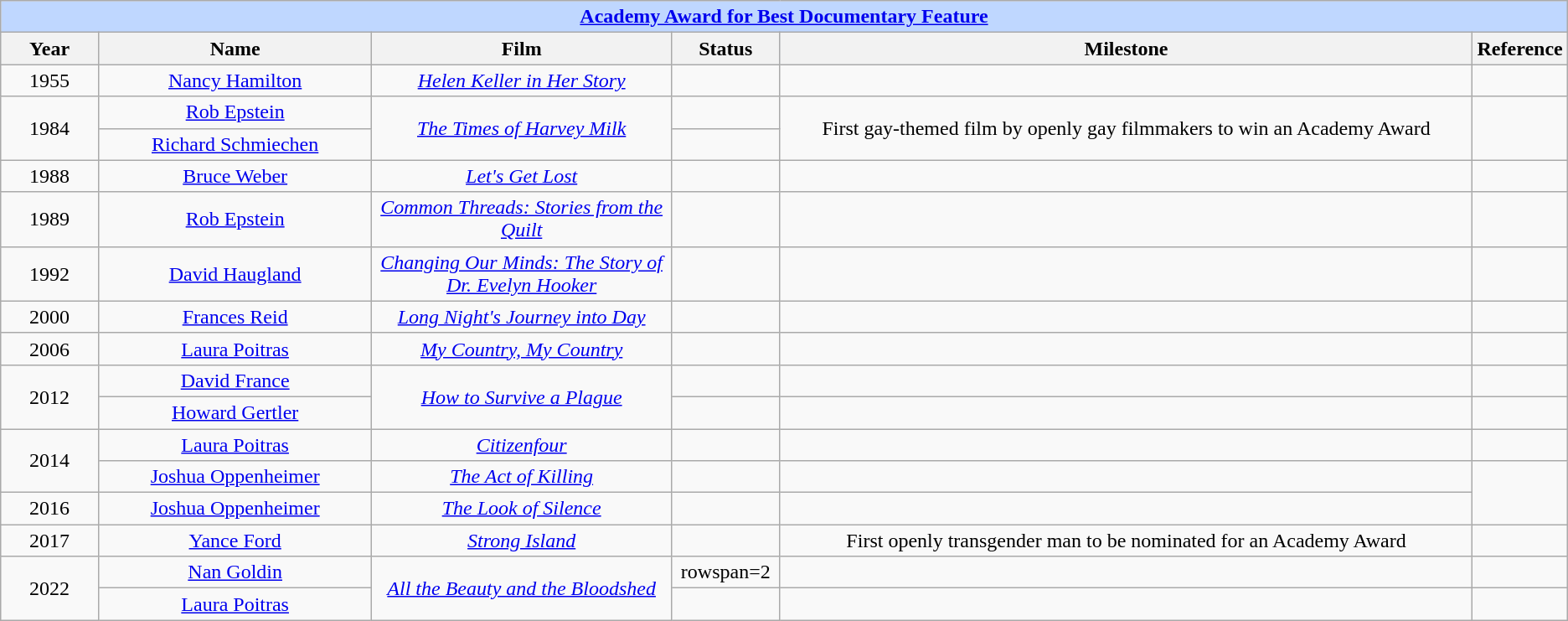<table class="wikitable" style="text-align: center">
<tr style="background:#bfd7ff;">
<td colspan="6" style="text-align:center;"><strong><a href='#'>Academy Award for Best Documentary Feature</a></strong></td>
</tr>
<tr style="background:#ebf5ff;">
<th style="width:075px;">Year</th>
<th style="width:225px;">Name</th>
<th style="width:250px;">Film</th>
<th style="width:080px;">Status</th>
<th style="width:600px;">Milestone</th>
<th width="50">Reference</th>
</tr>
<tr>
<td>1955</td>
<td><a href='#'>Nancy Hamilton</a></td>
<td><em><a href='#'>Helen Keller in Her Story</a></em></td>
<td></td>
<td></td>
<td></td>
</tr>
<tr>
<td rowspan=2>1984</td>
<td><a href='#'>Rob Epstein</a></td>
<td rowspan=2><em><a href='#'>The Times of Harvey Milk</a></em></td>
<td></td>
<td rowspan=2>First gay-themed film by openly gay filmmakers to win an Academy Award</td>
<td rowspan=2></td>
</tr>
<tr>
<td><a href='#'>Richard Schmiechen</a></td>
<td></td>
</tr>
<tr>
<td>1988</td>
<td><a href='#'>Bruce Weber</a></td>
<td><em><a href='#'>Let's Get Lost</a></em></td>
<td></td>
<td></td>
<td></td>
</tr>
<tr>
<td>1989</td>
<td><a href='#'>Rob Epstein</a></td>
<td><em><a href='#'>Common Threads: Stories from the Quilt</a></em></td>
<td></td>
<td></td>
<td></td>
</tr>
<tr>
<td>1992</td>
<td><a href='#'>David Haugland</a></td>
<td><em><a href='#'>Changing Our Minds: The Story of Dr. Evelyn Hooker</a></em></td>
<td></td>
<td></td>
<td></td>
</tr>
<tr>
<td>2000</td>
<td><a href='#'>Frances Reid</a></td>
<td><em><a href='#'>Long Night's Journey into Day</a></em></td>
<td></td>
<td></td>
<td></td>
</tr>
<tr>
<td>2006</td>
<td><a href='#'>Laura Poitras</a></td>
<td><em><a href='#'>My Country, My Country</a></em></td>
<td></td>
<td></td>
<td></td>
</tr>
<tr>
<td rowspan=2>2012</td>
<td><a href='#'>David France</a></td>
<td rowspan=2><em><a href='#'>How to Survive a Plague</a></em></td>
<td></td>
<td></td>
<td></td>
</tr>
<tr>
<td><a href='#'>Howard Gertler</a></td>
<td></td>
<td></td>
<td></td>
</tr>
<tr>
<td rowspan=2>2014</td>
<td><a href='#'>Laura Poitras</a></td>
<td><em><a href='#'>Citizenfour</a></em></td>
<td></td>
<td></td>
<td></td>
</tr>
<tr>
<td><a href='#'>Joshua Oppenheimer</a></td>
<td><em><a href='#'>The Act of Killing</a></em></td>
<td></td>
<td></td>
<td rowspan="2"></td>
</tr>
<tr>
<td>2016</td>
<td><a href='#'>Joshua Oppenheimer</a></td>
<td><em><a href='#'>The Look of Silence </a></em></td>
<td></td>
<td></td>
</tr>
<tr>
<td>2017</td>
<td><a href='#'>Yance Ford</a></td>
<td><em><a href='#'>Strong Island</a></em></td>
<td></td>
<td>First openly transgender man to be nominated for an Academy Award</td>
<td></td>
</tr>
<tr>
<td rowspan=2>2022</td>
<td><a href='#'>Nan Goldin</a></td>
<td rowspan=2><em><a href='#'>All the Beauty and the Bloodshed</a></em></td>
<td>rowspan=2 </td>
<td></td>
<td></td>
</tr>
<tr>
<td><a href='#'>Laura Poitras</a></td>
<td></td>
<td></td>
</tr>
</table>
